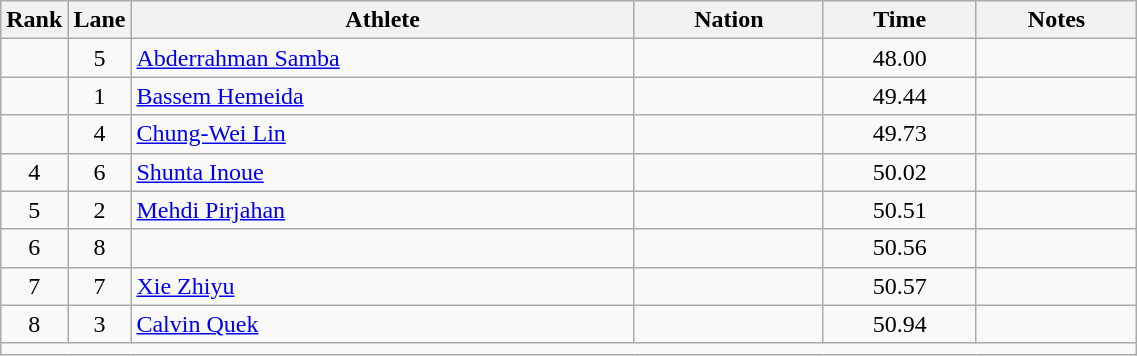<table class="wikitable sortable" style="text-align:center;width: 60%;">
<tr>
<th scope="col" style="width: 10px;">Rank</th>
<th scope="col" style="width: 10px;">Lane</th>
<th scope="col">Athlete</th>
<th scope="col">Nation</th>
<th scope="col">Time</th>
<th scope="col">Notes</th>
</tr>
<tr>
<td></td>
<td>5</td>
<td align="left"><a href='#'>Abderrahman Samba</a></td>
<td align="left"></td>
<td>48.00</td>
<td></td>
</tr>
<tr>
<td></td>
<td>1</td>
<td align="left"><a href='#'>Bassem Hemeida</a></td>
<td align="left"></td>
<td>49.44</td>
<td></td>
</tr>
<tr>
<td></td>
<td>4</td>
<td align="left"><a href='#'>Chung-Wei Lin</a></td>
<td align="left"></td>
<td>49.73</td>
<td></td>
</tr>
<tr>
<td>4</td>
<td>6</td>
<td align="left"><a href='#'>Shunta Inoue</a></td>
<td align="left"></td>
<td>50.02</td>
<td></td>
</tr>
<tr>
<td>5</td>
<td>2</td>
<td align="left"><a href='#'>Mehdi Pirjahan</a></td>
<td align="left"></td>
<td>50.51</td>
<td></td>
</tr>
<tr>
<td>6</td>
<td>8</td>
<td align="left"></td>
<td align="left"></td>
<td>50.56</td>
<td></td>
</tr>
<tr>
<td>7</td>
<td>7</td>
<td align="left"><a href='#'>Xie Zhiyu</a></td>
<td align="left"></td>
<td>50.57</td>
<td></td>
</tr>
<tr>
<td>8</td>
<td>3</td>
<td align="left"><a href='#'>Calvin Quek</a></td>
<td align="left"></td>
<td>50.94</td>
<td></td>
</tr>
<tr class="sortbottom">
<td colspan="6"></td>
</tr>
</table>
